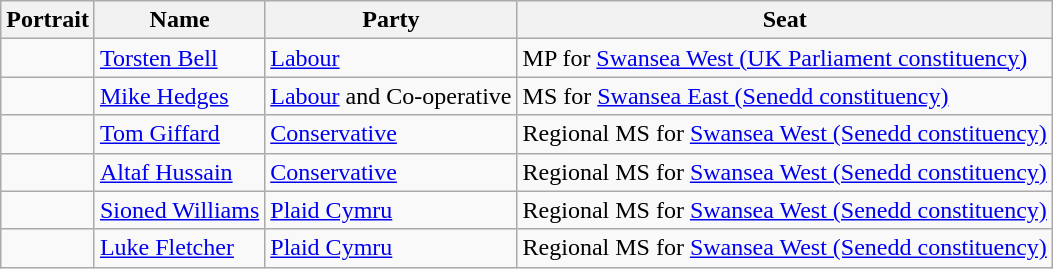<table class="wikitable">
<tr>
<th>Portrait</th>
<th>Name</th>
<th>Party</th>
<th>Seat</th>
</tr>
<tr>
<td></td>
<td><a href='#'>Torsten Bell</a></td>
<td><a href='#'>Labour</a></td>
<td>MP for <a href='#'>Swansea West (UK Parliament constituency)</a></td>
</tr>
<tr>
<td></td>
<td><a href='#'>Mike Hedges</a></td>
<td><a href='#'>Labour</a> and Co-operative</td>
<td>MS for <a href='#'>Swansea East (Senedd constituency)</a></td>
</tr>
<tr>
<td></td>
<td><a href='#'>Tom Giffard</a></td>
<td><a href='#'>Conservative</a></td>
<td>Regional MS for <a href='#'>Swansea West (Senedd constituency)</a></td>
</tr>
<tr>
<td></td>
<td><a href='#'>Altaf Hussain</a></td>
<td><a href='#'>Conservative</a></td>
<td>Regional MS for <a href='#'>Swansea West (Senedd constituency)</a></td>
</tr>
<tr>
<td></td>
<td><a href='#'>Sioned Williams</a></td>
<td><a href='#'>Plaid Cymru</a></td>
<td>Regional MS for <a href='#'>Swansea West (Senedd constituency)</a></td>
</tr>
<tr>
<td></td>
<td><a href='#'>Luke Fletcher</a></td>
<td><a href='#'>Plaid Cymru</a></td>
<td>Regional MS for <a href='#'>Swansea West (Senedd constituency)</a></td>
</tr>
</table>
